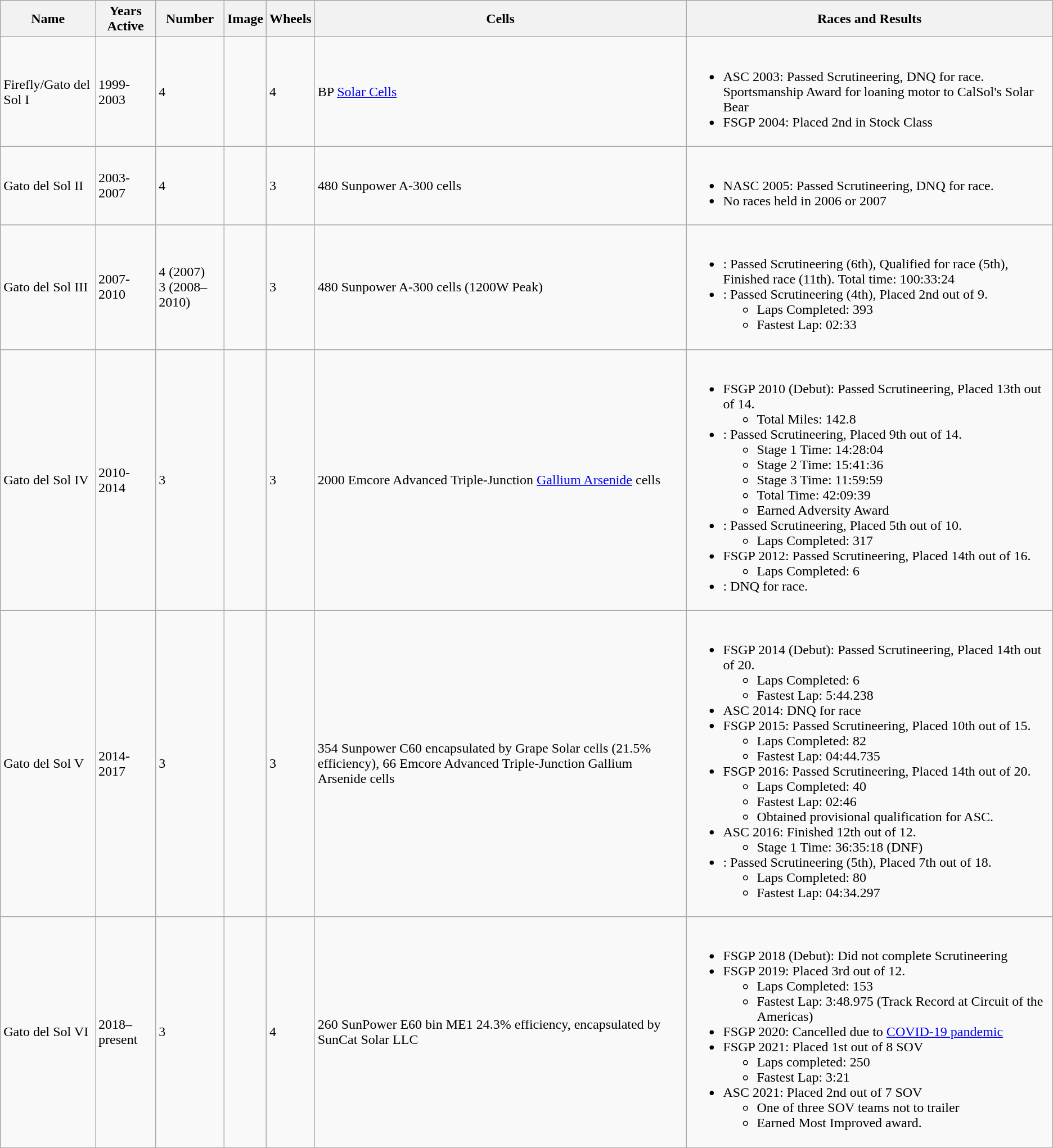<table class="wikitable">
<tr>
<th>Name</th>
<th>Years Active</th>
<th>Number</th>
<th>Image</th>
<th>Wheels</th>
<th>Cells</th>
<th>Races and Results</th>
</tr>
<tr>
<td>Firefly/Gato del Sol I</td>
<td>1999-2003</td>
<td>4</td>
<td></td>
<td>4</td>
<td>BP <a href='#'>Solar Cells</a></td>
<td><br><ul><li>ASC 2003: Passed Scrutineering, DNQ for race. Sportsmanship Award for loaning motor to CalSol's Solar Bear</li><li>FSGP 2004: Placed 2nd in Stock Class</li></ul></td>
</tr>
<tr>
<td>Gato del Sol II</td>
<td>2003-2007</td>
<td>4</td>
<td></td>
<td>3</td>
<td>480 Sunpower A-300 cells</td>
<td><br><ul><li>NASC 2005: Passed Scrutineering, DNQ for race.</li><li>No races held in 2006 or 2007</li></ul></td>
</tr>
<tr>
<td>Gato del Sol III</td>
<td>2007-2010</td>
<td>4 (2007)<br>3 (2008–2010)</td>
<td></td>
<td>3</td>
<td>480 Sunpower A-300 cells (1200W Peak)</td>
<td><br><ul><li>: Passed Scrutineering (6th), Qualified for race (5th), Finished race (11th). Total time: 100:33:24</li><li>: Passed Scrutineering (4th), Placed 2nd out of 9.<ul><li>Laps Completed: 393</li><li>Fastest Lap: 02:33</li></ul></li></ul></td>
</tr>
<tr>
<td>Gato del Sol IV</td>
<td>2010-2014</td>
<td>3</td>
<td></td>
<td>3</td>
<td>2000 Emcore Advanced Triple-Junction <a href='#'>Gallium Arsenide</a> cells</td>
<td><br><ul><li>FSGP 2010 (Debut): Passed Scrutineering, Placed 13th out of 14.<ul><li>Total Miles: 142.8</li></ul></li><li>: Passed Scrutineering, Placed 9th out of 14.<ul><li>Stage 1 Time: 14:28:04</li><li>Stage 2 Time: 15:41:36</li><li>Stage 3 Time: 11:59:59</li><li>Total Time: 42:09:39</li><li>Earned Adversity Award</li></ul></li><li>: Passed Scrutineering, Placed 5th out of 10.<ul><li>Laps Completed: 317</li></ul></li><li>FSGP 2012: Passed Scrutineering, Placed 14th out of 16.<ul><li>Laps Completed: 6</li></ul></li><li>: DNQ for race.</li></ul></td>
</tr>
<tr>
<td>Gato del Sol V</td>
<td>2014-2017</td>
<td>3</td>
<td></td>
<td>3</td>
<td>354 Sunpower C60 encapsulated by Grape Solar cells (21.5% efficiency), 66 Emcore Advanced Triple-Junction Gallium Arsenide cells</td>
<td><br><ul><li>FSGP 2014 (Debut): Passed Scrutineering, Placed 14th out of 20.<ul><li>Laps Completed: 6</li><li>Fastest Lap: 5:44.238</li></ul></li><li>ASC 2014: DNQ for race</li><li>FSGP 2015: Passed Scrutineering, Placed 10th out of 15.<ul><li>Laps Completed: 82</li><li>Fastest Lap: 04:44.735</li></ul></li><li>FSGP 2016: Passed Scrutineering, Placed 14th out of 20.<ul><li>Laps Completed: 40</li><li>Fastest Lap: 02:46</li><li>Obtained provisional qualification for ASC.</li></ul></li><li>ASC 2016: Finished 12th out of 12.<ul><li>Stage 1 Time: 36:35:18 (DNF)</li></ul></li><li>: Passed Scrutineering (5th), Placed 7th out of 18.<ul><li>Laps Completed: 80</li><li>Fastest Lap: 04:34.297</li></ul></li></ul></td>
</tr>
<tr>
<td>Gato del Sol VI</td>
<td>2018–present</td>
<td>3</td>
<td></td>
<td>4</td>
<td>260 SunPower E60 bin ME1 24.3% efficiency, encapsulated by SunCat Solar LLC</td>
<td><br><ul><li>FSGP 2018 (Debut): Did not complete Scrutineering</li><li>FSGP 2019: Placed 3rd out of 12.<ul><li>Laps Completed: 153</li><li>Fastest Lap: 3:48.975 (Track Record at Circuit of the Americas)</li></ul></li><li>FSGP 2020: Cancelled due to <a href='#'>COVID-19 pandemic</a></li><li>FSGP 2021: Placed 1st out of 8 SOV<ul><li>Laps completed: 250</li><li>Fastest Lap: 3:21</li></ul></li><li>ASC 2021: Placed 2nd out of 7 SOV<ul><li>One of three SOV teams not to trailer</li><li>Earned Most Improved award.</li></ul></li></ul></td>
</tr>
</table>
